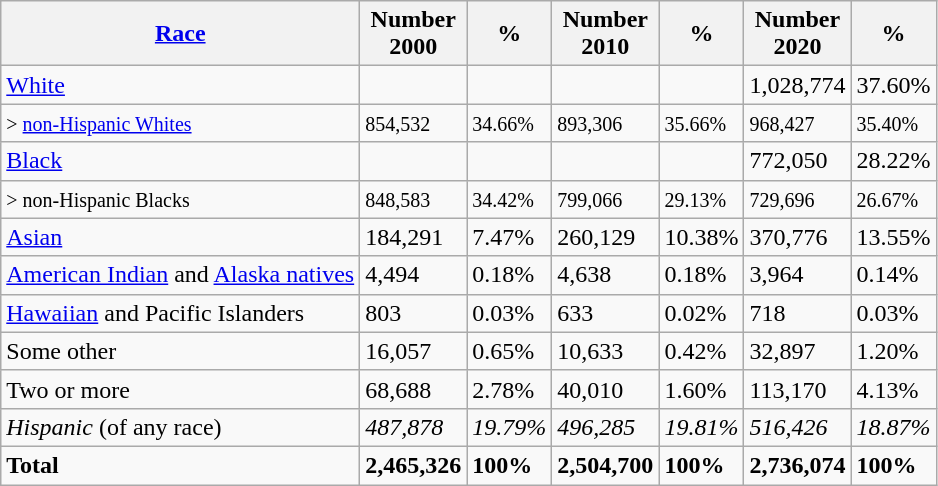<table class="wikitable">
<tr>
<th><a href='#'>Race</a></th>
<th>Number<br>2000</th>
<th>% <br></th>
<th>Number<br>2010</th>
<th>% <br></th>
<th>Number<br>2020</th>
<th>% <br></th>
</tr>
<tr>
<td><a href='#'>White</a></td>
<td></td>
<td></td>
<td></td>
<td></td>
<td>1,028,774</td>
<td>37.60%</td>
</tr>
<tr>
<td><small> > <a href='#'>non-Hispanic Whites</a></small></td>
<td><small>854,532</small></td>
<td><small>34.66%</small></td>
<td><small>893,306</small></td>
<td><small>35.66%</small></td>
<td><small>968,427</small></td>
<td><small>35.40%</small></td>
</tr>
<tr>
<td><a href='#'>Black</a></td>
<td></td>
<td></td>
<td></td>
<td></td>
<td>772,050</td>
<td>28.22%</td>
</tr>
<tr>
<td><small> > non-Hispanic Blacks</small></td>
<td><small>848,583</small></td>
<td><small>34.42%</small></td>
<td><small>799,066</small></td>
<td><small>29.13%</small></td>
<td><small>729,696</small></td>
<td><small>26.67% </small></td>
</tr>
<tr>
<td><a href='#'>Asian</a></td>
<td>184,291</td>
<td>7.47%</td>
<td>260,129</td>
<td>10.38%</td>
<td>370,776</td>
<td>13.55%</td>
</tr>
<tr>
<td><a href='#'>American Indian</a> and <a href='#'>Alaska natives</a></td>
<td>4,494</td>
<td>0.18%</td>
<td>4,638</td>
<td>0.18%</td>
<td>3,964</td>
<td>0.14%</td>
</tr>
<tr>
<td><a href='#'>Hawaiian</a> and Pacific Islanders</td>
<td>803</td>
<td>0.03%</td>
<td>633</td>
<td>0.02%</td>
<td>718</td>
<td>0.03%</td>
</tr>
<tr>
<td>Some other</td>
<td>16,057</td>
<td>0.65%</td>
<td>10,633</td>
<td>0.42%</td>
<td>32,897</td>
<td>1.20%</td>
</tr>
<tr>
<td>Two or more</td>
<td>68,688</td>
<td>2.78%</td>
<td>40,010</td>
<td>1.60%</td>
<td>113,170</td>
<td>4.13%</td>
</tr>
<tr>
<td><em>Hispanic</em> (of any race)</td>
<td><em>487,878</em></td>
<td><em>19.79%</em></td>
<td><em>496,285</em></td>
<td><em>19.81%</em></td>
<td><em>516,426</em></td>
<td><em>18.87%</em></td>
</tr>
<tr>
<td><strong>Total</strong></td>
<td><strong>2,465,326</strong></td>
<td><strong>100%</strong></td>
<td><strong>2,504,700</strong></td>
<td><strong>100%</strong></td>
<td><strong>2,736,074</strong></td>
<td><strong>100%</strong></td>
</tr>
</table>
